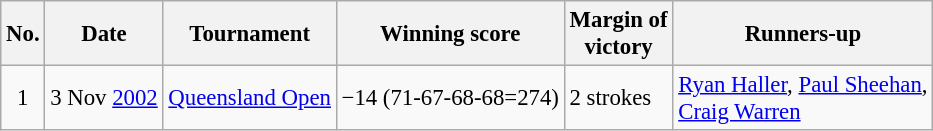<table class="wikitable" style="font-size:95%;">
<tr>
<th>No.</th>
<th>Date</th>
<th>Tournament</th>
<th>Winning score</th>
<th>Margin of<br>victory</th>
<th>Runners-up</th>
</tr>
<tr>
<td align=center>1</td>
<td align=right>3 Nov <a href='#'>2002</a></td>
<td><a href='#'>Queensland Open</a></td>
<td>−14 (71-67-68-68=274)</td>
<td>2 strokes</td>
<td> <a href='#'>Ryan Haller</a>,  <a href='#'>Paul Sheehan</a>,<br> <a href='#'>Craig Warren</a></td>
</tr>
</table>
